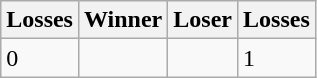<table class=wikitable>
<tr>
<th>Losses</th>
<th>Winner</th>
<th>Loser</th>
<th>Losses</th>
</tr>
<tr>
<td>0</td>
<td></td>
<td></td>
<td>1</td>
</tr>
</table>
